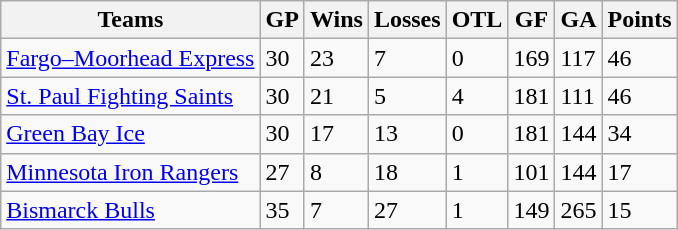<table class="wikitable">
<tr>
<th>Teams</th>
<th>GP</th>
<th>Wins</th>
<th>Losses</th>
<th>OTL</th>
<th>GF</th>
<th>GA</th>
<th>Points</th>
</tr>
<tr>
<td><a href='#'>Fargo–Moorhead Express</a></td>
<td>30</td>
<td>23</td>
<td>7</td>
<td>0</td>
<td>169</td>
<td>117</td>
<td>46</td>
</tr>
<tr>
<td><a href='#'>St. Paul Fighting Saints</a></td>
<td>30</td>
<td>21</td>
<td>5</td>
<td>4</td>
<td>181</td>
<td>111</td>
<td>46</td>
</tr>
<tr>
<td><a href='#'>Green Bay Ice</a></td>
<td>30</td>
<td>17</td>
<td>13</td>
<td>0</td>
<td>181</td>
<td>144</td>
<td>34</td>
</tr>
<tr>
<td><a href='#'>Minnesota Iron Rangers</a></td>
<td>27</td>
<td>8</td>
<td>18</td>
<td>1</td>
<td>101</td>
<td>144</td>
<td>17</td>
</tr>
<tr>
<td><a href='#'>Bismarck Bulls</a></td>
<td>35</td>
<td>7</td>
<td>27</td>
<td>1</td>
<td>149</td>
<td>265</td>
<td>15</td>
</tr>
</table>
